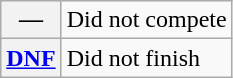<table class="wikitable">
<tr>
<th scope="row">—</th>
<td>Did not compete</td>
</tr>
<tr>
<th scope="row"><a href='#'>DNF</a></th>
<td>Did not finish</td>
</tr>
</table>
